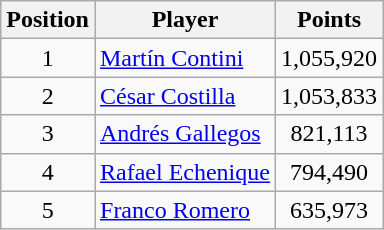<table class=wikitable>
<tr>
<th>Position</th>
<th>Player</th>
<th>Points</th>
</tr>
<tr>
<td align=center>1</td>
<td> <a href='#'>Martín Contini</a></td>
<td align=center>1,055,920</td>
</tr>
<tr>
<td align=center>2</td>
<td> <a href='#'>César Costilla</a></td>
<td align=center>1,053,833</td>
</tr>
<tr>
<td align=center>3</td>
<td> <a href='#'>Andrés Gallegos</a></td>
<td align=center>821,113</td>
</tr>
<tr>
<td align=center>4</td>
<td> <a href='#'>Rafael Echenique</a></td>
<td align=center>794,490</td>
</tr>
<tr>
<td align=center>5</td>
<td> <a href='#'>Franco Romero</a></td>
<td align=center>635,973</td>
</tr>
</table>
